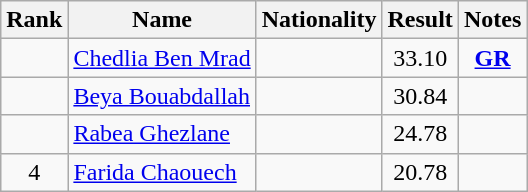<table class="wikitable sortable" style="text-align:center">
<tr>
<th>Rank</th>
<th>Name</th>
<th>Nationality</th>
<th>Result</th>
<th>Notes</th>
</tr>
<tr>
<td></td>
<td align=left><a href='#'>Chedlia Ben Mrad</a></td>
<td align=left></td>
<td>33.10</td>
<td><strong><a href='#'>GR</a></strong></td>
</tr>
<tr>
<td></td>
<td align=left><a href='#'>Beya Bouabdallah</a></td>
<td align=left></td>
<td>30.84</td>
<td></td>
</tr>
<tr>
<td></td>
<td align=left><a href='#'>Rabea Ghezlane</a></td>
<td align=left></td>
<td>24.78</td>
<td></td>
</tr>
<tr>
<td>4</td>
<td align=left><a href='#'>Farida Chaouech</a></td>
<td align=left></td>
<td>20.78</td>
<td></td>
</tr>
</table>
